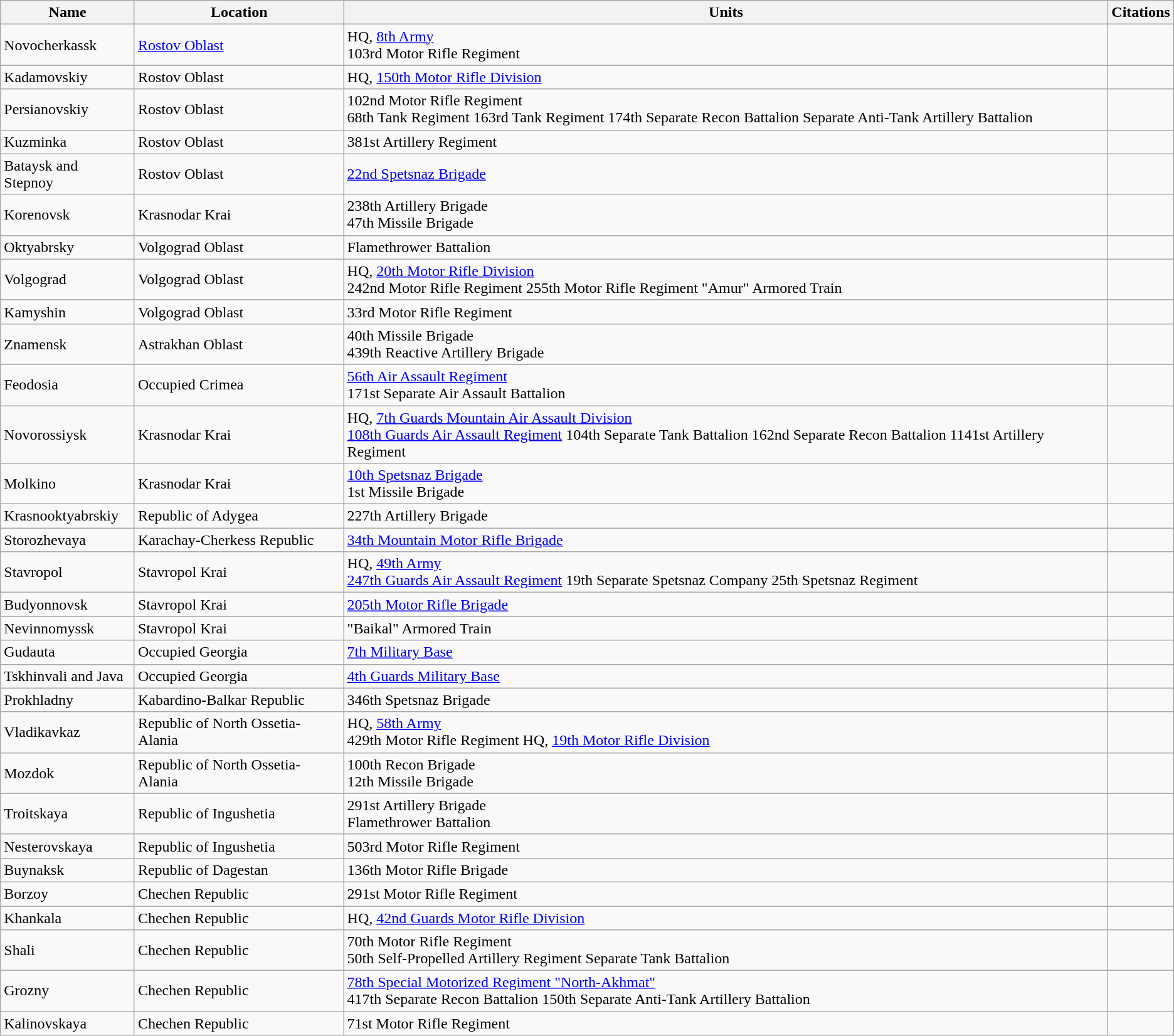<table class="wikitable sortable">
<tr>
<th>Name</th>
<th>Location</th>
<th>Units</th>
<th>Citations</th>
</tr>
<tr>
<td>Novocherkassk</td>
<td><a href='#'>Rostov Oblast</a></td>
<td>HQ, <a href='#'>8th Army</a><br>103rd Motor Rifle Regiment</td>
<td></td>
</tr>
<tr>
<td>Kadamovskiy</td>
<td>Rostov Oblast</td>
<td>HQ, <a href='#'>150th Motor Rifle Division</a></td>
<td></td>
</tr>
<tr>
<td>Persianovskiy</td>
<td>Rostov Oblast</td>
<td>102nd Motor Rifle Regiment<br>68th Tank Regiment
163rd Tank Regiment
174th Separate Recon Battalion
Separate Anti-Tank Artillery Battalion</td>
<td></td>
</tr>
<tr>
<td>Kuzminka</td>
<td>Rostov Oblast</td>
<td>381st Artillery Regiment</td>
<td></td>
</tr>
<tr>
<td>Bataysk and Stepnoy</td>
<td>Rostov Oblast</td>
<td><a href='#'>22nd Spetsnaz Brigade</a></td>
<td></td>
</tr>
<tr>
<td>Korenovsk</td>
<td>Krasnodar Krai</td>
<td>238th Artillery Brigade<br>47th Missile Brigade</td>
<td></td>
</tr>
<tr>
<td>Oktyabrsky</td>
<td>Volgograd Oblast</td>
<td>Flamethrower Battalion</td>
<td></td>
</tr>
<tr>
<td>Volgograd</td>
<td>Volgograd Oblast</td>
<td>HQ, <a href='#'>20th Motor Rifle Division</a><br>242nd Motor Rifle Regiment
255th Motor Rifle Regiment
"Amur" Armored Train</td>
<td></td>
</tr>
<tr>
<td>Kamyshin</td>
<td>Volgograd Oblast</td>
<td>33rd Motor Rifle Regiment</td>
<td></td>
</tr>
<tr>
<td>Znamensk</td>
<td>Astrakhan Oblast</td>
<td>40th Missile Brigade<br>439th Reactive Artillery Brigade</td>
<td></td>
</tr>
<tr>
<td>Feodosia</td>
<td>Occupied Crimea</td>
<td><a href='#'>56th Air Assault Regiment</a><br>171st Separate Air Assault Battalion</td>
<td></td>
</tr>
<tr>
<td>Novorossiysk</td>
<td>Krasnodar Krai</td>
<td>HQ, <a href='#'>7th Guards Mountain Air Assault Division</a><br><a href='#'>108th Guards Air Assault Regiment</a>
104th Separate Tank Battalion
162nd Separate Recon Battalion
1141st Artillery Regiment</td>
<td></td>
</tr>
<tr>
<td>Molkino</td>
<td>Krasnodar Krai</td>
<td><a href='#'>10th Spetsnaz Brigade</a><br>1st Missile Brigade</td>
<td></td>
</tr>
<tr>
<td>Krasnooktyabrskiy</td>
<td>Republic of Adygea</td>
<td>227th Artillery Brigade</td>
<td></td>
</tr>
<tr>
<td>Storozhevaya</td>
<td>Karachay-Cherkess Republic</td>
<td><a href='#'>34th Mountain Motor Rifle Brigade</a></td>
<td></td>
</tr>
<tr>
<td>Stavropol</td>
<td>Stavropol Krai</td>
<td>HQ, <a href='#'>49th Army</a><br><a href='#'>247th Guards Air Assault Regiment</a>
19th Separate Spetsnaz Company
25th Spetsnaz Regiment</td>
<td></td>
</tr>
<tr>
<td>Budyonnovsk</td>
<td>Stavropol Krai</td>
<td><a href='#'>205th Motor Rifle Brigade</a></td>
<td></td>
</tr>
<tr>
<td>Nevinnomyssk</td>
<td>Stavropol Krai</td>
<td>"Baikal" Armored Train</td>
<td></td>
</tr>
<tr>
<td>Gudauta</td>
<td>Occupied Georgia</td>
<td><a href='#'>7th Military Base</a></td>
<td></td>
</tr>
<tr>
<td>Tskhinvali and Java</td>
<td>Occupied Georgia</td>
<td><a href='#'>4th Guards Military Base</a></td>
<td></td>
</tr>
<tr>
<td>Prokhladny</td>
<td>Kabardino-Balkar Republic</td>
<td>346th Spetsnaz Brigade</td>
<td></td>
</tr>
<tr>
<td>Vladikavkaz</td>
<td>Republic of North Ossetia-Alania</td>
<td>HQ, <a href='#'>58th Army</a><br>429th Motor Rifle Regiment
HQ, <a href='#'>19th Motor Rifle Division</a></td>
<td></td>
</tr>
<tr>
<td>Mozdok</td>
<td>Republic of North Ossetia-Alania</td>
<td>100th Recon Brigade<br>12th Missile Brigade</td>
<td></td>
</tr>
<tr>
<td>Troitskaya</td>
<td>Republic of Ingushetia</td>
<td>291st Artillery Brigade<br>Flamethrower Battalion</td>
<td></td>
</tr>
<tr>
<td>Nesterovskaya</td>
<td>Republic of Ingushetia</td>
<td>503rd Motor Rifle Regiment</td>
<td></td>
</tr>
<tr>
<td>Buynaksk</td>
<td>Republic of Dagestan</td>
<td>136th Motor Rifle Brigade</td>
<td></td>
</tr>
<tr>
<td>Borzoy</td>
<td>Chechen Republic</td>
<td>291st Motor Rifle Regiment</td>
<td></td>
</tr>
<tr>
<td>Khankala</td>
<td>Chechen Republic</td>
<td>HQ, <a href='#'>42nd Guards Motor Rifle Division</a></td>
<td></td>
</tr>
<tr>
<td>Shali</td>
<td>Chechen Republic</td>
<td>70th Motor Rifle Regiment<br>50th Self-Propelled Artillery Regiment
Separate Tank Battalion</td>
<td></td>
</tr>
<tr>
<td>Grozny</td>
<td>Chechen Republic</td>
<td><a href='#'>78th Special Motorized Regiment "North-Akhmat"</a><br>417th Separate Recon Battalion
150th Separate Anti-Tank Artillery Battalion</td>
<td></td>
</tr>
<tr>
<td>Kalinovskaya</td>
<td>Chechen Republic</td>
<td>71st Motor Rifle Regiment</td>
<td></td>
</tr>
</table>
